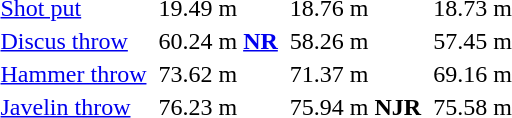<table>
<tr>
</tr>
<tr>
<td><a href='#'>Shot put</a></td>
<td></td>
<td>19.49  m</td>
<td></td>
<td>18.76 m</td>
<td></td>
<td>18.73 m</td>
</tr>
<tr>
<td><a href='#'>Discus throw</a></td>
<td></td>
<td>60.24 m <strong><a href='#'>NR</a></strong></td>
<td></td>
<td>58.26 m</td>
<td></td>
<td>57.45 m</td>
</tr>
<tr>
<td><a href='#'>Hammer throw</a></td>
<td></td>
<td>73.62 m</td>
<td></td>
<td>71.37 m</td>
<td></td>
<td>69.16 m</td>
</tr>
<tr>
<td><a href='#'>Javelin throw</a></td>
<td></td>
<td>76.23 m</td>
<td></td>
<td>75.94 m <strong>NJR</strong></td>
<td></td>
<td>75.58 m</td>
</tr>
</table>
